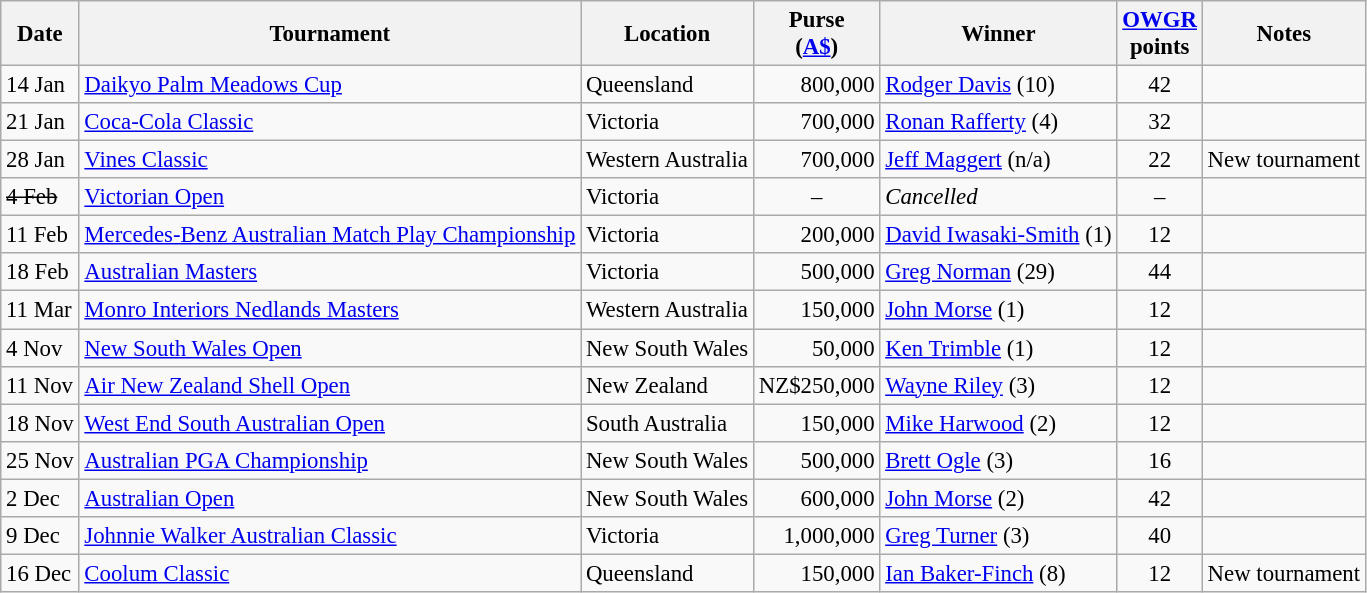<table class="wikitable" style="font-size:95%">
<tr>
<th>Date</th>
<th>Tournament</th>
<th>Location</th>
<th>Purse<br>(<a href='#'>A$</a>)</th>
<th>Winner</th>
<th><a href='#'>OWGR</a><br>points</th>
<th>Notes</th>
</tr>
<tr>
<td>14 Jan</td>
<td><a href='#'>Daikyo Palm Meadows Cup</a></td>
<td>Queensland</td>
<td align=right>800,000</td>
<td> <a href='#'>Rodger Davis</a> (10)</td>
<td align=center>42</td>
<td></td>
</tr>
<tr>
<td>21 Jan</td>
<td><a href='#'>Coca-Cola Classic</a></td>
<td>Victoria</td>
<td align=right>700,000</td>
<td> <a href='#'>Ronan Rafferty</a> (4)</td>
<td align=center>32</td>
<td></td>
</tr>
<tr>
<td>28 Jan</td>
<td><a href='#'>Vines Classic</a></td>
<td>Western Australia</td>
<td align=right>700,000</td>
<td> <a href='#'>Jeff Maggert</a> (n/a)</td>
<td align=center>22</td>
<td>New tournament</td>
</tr>
<tr>
<td><s>4 Feb</s></td>
<td><a href='#'>Victorian Open</a></td>
<td>Victoria</td>
<td align=center>–</td>
<td><em>Cancelled</em></td>
<td align=center>–</td>
<td></td>
</tr>
<tr>
<td>11 Feb</td>
<td><a href='#'>Mercedes-Benz Australian Match Play Championship</a></td>
<td>Victoria</td>
<td align=right>200,000</td>
<td> <a href='#'>David Iwasaki-Smith</a> (1)</td>
<td align=center>12</td>
<td></td>
</tr>
<tr>
<td>18 Feb</td>
<td><a href='#'>Australian Masters</a></td>
<td>Victoria</td>
<td align=right>500,000</td>
<td> <a href='#'>Greg Norman</a> (29)</td>
<td align=center>44</td>
<td></td>
</tr>
<tr>
<td>11 Mar</td>
<td><a href='#'>Monro Interiors Nedlands Masters</a></td>
<td>Western Australia</td>
<td align=right>150,000</td>
<td> <a href='#'>John Morse</a> (1)</td>
<td align=center>12</td>
<td></td>
</tr>
<tr>
<td>4 Nov</td>
<td><a href='#'>New South Wales Open</a></td>
<td>New South Wales</td>
<td align=right>50,000</td>
<td> <a href='#'>Ken Trimble</a> (1)</td>
<td align=center>12</td>
<td></td>
</tr>
<tr>
<td>11 Nov</td>
<td><a href='#'>Air New Zealand Shell Open</a></td>
<td>New Zealand</td>
<td align=right>NZ$250,000</td>
<td> <a href='#'>Wayne Riley</a> (3)</td>
<td align=center>12</td>
<td></td>
</tr>
<tr>
<td>18 Nov</td>
<td><a href='#'>West End South Australian Open</a></td>
<td>South Australia</td>
<td align=right>150,000</td>
<td> <a href='#'>Mike Harwood</a> (2)</td>
<td align=center>12</td>
<td></td>
</tr>
<tr>
<td>25 Nov</td>
<td><a href='#'>Australian PGA Championship</a></td>
<td>New South Wales</td>
<td align=right>500,000</td>
<td> <a href='#'>Brett Ogle</a> (3)</td>
<td align=center>16</td>
<td></td>
</tr>
<tr>
<td>2 Dec</td>
<td><a href='#'>Australian Open</a></td>
<td>New South Wales</td>
<td align=right>600,000</td>
<td> <a href='#'>John Morse</a> (2)</td>
<td align=center>42</td>
<td></td>
</tr>
<tr>
<td>9 Dec</td>
<td><a href='#'>Johnnie Walker Australian Classic</a></td>
<td>Victoria</td>
<td align=right>1,000,000</td>
<td> <a href='#'>Greg Turner</a> (3)</td>
<td align=center>40</td>
<td></td>
</tr>
<tr>
<td>16 Dec</td>
<td><a href='#'>Coolum Classic</a></td>
<td>Queensland</td>
<td align=right>150,000</td>
<td> <a href='#'>Ian Baker-Finch</a> (8)</td>
<td align=center>12</td>
<td>New tournament</td>
</tr>
</table>
